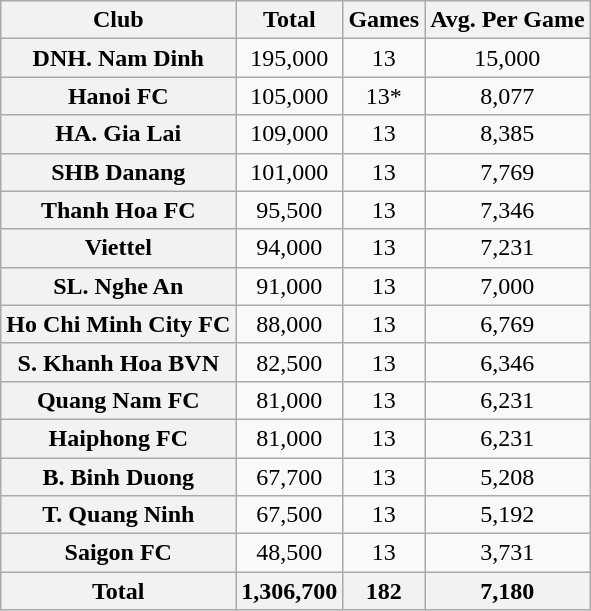<table class="wikitable plainrowheaders sortable" style="text-align:center;">
<tr>
<th>Club</th>
<th>Total</th>
<th>Games</th>
<th>Avg. Per Game</th>
</tr>
<tr>
<th scope='row'>DNH. Nam Dinh</th>
<td>195,000</td>
<td>13</td>
<td>15,000</td>
</tr>
<tr>
<th scope='row'>Hanoi FC</th>
<td>105,000</td>
<td>13*</td>
<td>8,077</td>
</tr>
<tr>
<th scope='row'>HA. Gia Lai</th>
<td>109,000</td>
<td>13</td>
<td>8,385</td>
</tr>
<tr>
<th scope='row'>SHB Danang</th>
<td>101,000</td>
<td>13</td>
<td>7,769</td>
</tr>
<tr>
<th scope='row'>Thanh Hoa FC</th>
<td>95,500</td>
<td>13</td>
<td>7,346</td>
</tr>
<tr>
<th scope='row'>Viettel</th>
<td>94,000</td>
<td>13</td>
<td>7,231</td>
</tr>
<tr>
<th scope='row'>SL. Nghe An</th>
<td>91,000</td>
<td>13</td>
<td>7,000</td>
</tr>
<tr>
<th scope='row'>Ho Chi Minh City FC</th>
<td>88,000</td>
<td>13</td>
<td>6,769</td>
</tr>
<tr>
<th scope='row'>S. Khanh Hoa BVN</th>
<td>82,500</td>
<td>13</td>
<td>6,346</td>
</tr>
<tr>
<th scope='row'>Quang Nam FC</th>
<td>81,000</td>
<td>13</td>
<td>6,231</td>
</tr>
<tr>
<th scope='row'>Haiphong FC</th>
<td>81,000</td>
<td>13</td>
<td>6,231</td>
</tr>
<tr>
<th scope='row'>B. Binh Duong</th>
<td>67,700</td>
<td>13</td>
<td>5,208</td>
</tr>
<tr>
<th scope='row'>T. Quang Ninh</th>
<td>67,500</td>
<td>13</td>
<td>5,192</td>
</tr>
<tr>
<th scope='row'>Saigon FC</th>
<td>48,500</td>
<td>13</td>
<td>3,731</td>
</tr>
<tr>
<th scope='row'><strong>Total</strong></th>
<th><strong>1,306,700</strong></th>
<th><strong>182</strong></th>
<th><strong>7,180</strong></th>
</tr>
</table>
